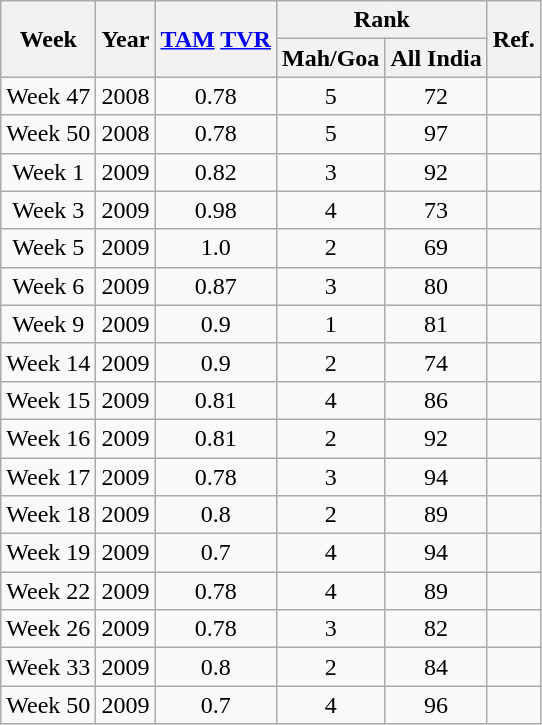<table class="wikitable sortable" style="text-align:center">
<tr>
<th rowspan="2">Week</th>
<th rowspan="2">Year</th>
<th rowspan="2"><a href='#'>TAM</a> <a href='#'>TVR</a></th>
<th colspan="2">Rank</th>
<th rowspan="2">Ref.</th>
</tr>
<tr>
<th>Mah/Goa</th>
<th>All India</th>
</tr>
<tr>
<td>Week 47</td>
<td>2008</td>
<td>0.78</td>
<td>5</td>
<td>72</td>
<td></td>
</tr>
<tr>
<td>Week 50</td>
<td>2008</td>
<td>0.78</td>
<td>5</td>
<td>97</td>
<td></td>
</tr>
<tr>
<td>Week 1</td>
<td>2009</td>
<td>0.82</td>
<td>3</td>
<td>92</td>
<td></td>
</tr>
<tr>
<td>Week 3</td>
<td>2009</td>
<td>0.98</td>
<td>4</td>
<td>73</td>
<td></td>
</tr>
<tr>
<td>Week 5</td>
<td>2009</td>
<td>1.0</td>
<td>2</td>
<td>69</td>
<td></td>
</tr>
<tr>
<td>Week 6</td>
<td>2009</td>
<td>0.87</td>
<td>3</td>
<td>80</td>
<td></td>
</tr>
<tr>
<td>Week 9</td>
<td>2009</td>
<td>0.9</td>
<td>1</td>
<td>81</td>
<td></td>
</tr>
<tr>
<td>Week 14</td>
<td>2009</td>
<td>0.9</td>
<td>2</td>
<td>74</td>
<td></td>
</tr>
<tr>
<td>Week 15</td>
<td>2009</td>
<td>0.81</td>
<td>4</td>
<td>86</td>
<td></td>
</tr>
<tr>
<td>Week 16</td>
<td>2009</td>
<td>0.81</td>
<td>2</td>
<td>92</td>
<td></td>
</tr>
<tr>
<td>Week 17</td>
<td>2009</td>
<td>0.78</td>
<td>3</td>
<td>94</td>
<td></td>
</tr>
<tr>
<td>Week 18</td>
<td>2009</td>
<td>0.8</td>
<td>2</td>
<td>89</td>
<td></td>
</tr>
<tr>
<td>Week 19</td>
<td>2009</td>
<td>0.7</td>
<td>4</td>
<td>94</td>
<td></td>
</tr>
<tr>
<td>Week 22</td>
<td>2009</td>
<td>0.78</td>
<td>4</td>
<td>89</td>
<td></td>
</tr>
<tr>
<td>Week 26</td>
<td>2009</td>
<td>0.78</td>
<td>3</td>
<td>82</td>
<td></td>
</tr>
<tr>
<td>Week 33</td>
<td>2009</td>
<td>0.8</td>
<td>2</td>
<td>84</td>
<td></td>
</tr>
<tr>
<td>Week 50</td>
<td>2009</td>
<td>0.7</td>
<td>4</td>
<td>96</td>
<td></td>
</tr>
</table>
